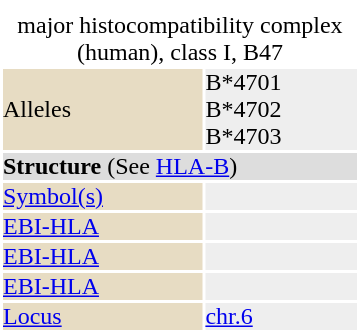<table id="drugInfoBox" style="float: right; clear: right; margin: 0 0 0.5em 1em; background: #ffffff;" class="toccolours" border=0 cellpadding=0 align=right width="240px">
<tr>
<td align="center" colspan="3"></td>
</tr>
<tr style="text-align: center; line-height: 1.00;background:#eeeeee">
<td colspan="3" color="white"></td>
</tr>
<tr>
<td align="center" colspan="2"></td>
</tr>
<tr>
<td align="center" colspan="2"><div>major histocompatibility complex (human), class I, B47</div></td>
</tr>
<tr>
<td bgcolor="#e7dcc3">Alleles</td>
<td bgcolor="#eeeeee">B*4701 <br> B*4702 <br>  B*4703 <br></td>
</tr>
<tr>
<td colspan="2" bgcolor="#dddddd"><strong>Structure</strong> (See <a href='#'>HLA-B</a>)</td>
</tr>
<tr>
<td bgcolor="#e7dcc3"><a href='#'>Symbol(s)</a></td>
<td bgcolor="#eeeeee"></td>
</tr>
<tr>
<td bgcolor="#e7dcc3"><a href='#'>EBI-HLA</a></td>
<td bgcolor="#eeeeee"></td>
</tr>
<tr>
<td bgcolor="#e7dcc3"><a href='#'>EBI-HLA</a></td>
<td bgcolor="#eeeeee"></td>
</tr>
<tr>
<td bgcolor="#e7dcc3"><a href='#'>EBI-HLA</a></td>
<td bgcolor="#eeeeee"></td>
</tr>
<tr>
<td bgcolor="#e7dcc3"><a href='#'>Locus</a></td>
<td bgcolor="#eeeeee"><a href='#'>chr.6</a> <em></em></td>
</tr>
<tr>
</tr>
</table>
